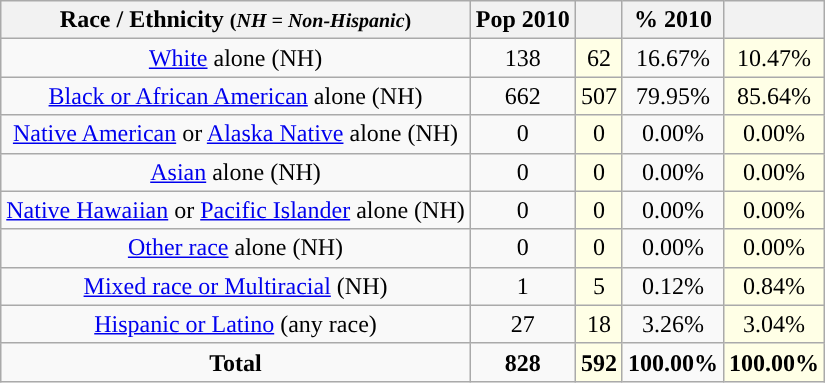<table class="wikitable" style="text-align:center;">
<tr>
<th>Race / Ethnicity <small>(<em>NH = Non-Hispanic</em>)</small></th>
<th>Pop 2010</th>
<th></th>
<th>% 2010</th>
<th></th>
</tr>
<tr>
<td><a href='#'>White</a> alone (NH)</td>
<td>138</td>
<td style='background: #ffffe6;'>62</td>
<td>16.67%</td>
<td style='background: #ffffe6;'>10.47%</td>
</tr>
<tr>
<td><a href='#'>Black or African American</a> alone (NH)</td>
<td>662</td>
<td style='background: #ffffe6;'>507</td>
<td>79.95%</td>
<td style='background: #ffffe6;'>85.64%</td>
</tr>
<tr>
<td><a href='#'>Native American</a> or <a href='#'>Alaska Native</a> alone (NH)</td>
<td>0</td>
<td style='background: #ffffe6;'>0</td>
<td>0.00%</td>
<td style='background: #ffffe6;'>0.00%</td>
</tr>
<tr>
<td><a href='#'>Asian</a> alone (NH)</td>
<td>0</td>
<td style='background: #ffffe6;'>0</td>
<td>0.00%</td>
<td style='background: #ffffe6;'>0.00%</td>
</tr>
<tr>
<td><a href='#'>Native Hawaiian</a> or <a href='#'>Pacific Islander</a> alone (NH)</td>
<td>0</td>
<td style='background: #ffffe6;'>0</td>
<td>0.00%</td>
<td style='background: #ffffe6;'>0.00%</td>
</tr>
<tr>
<td><a href='#'>Other race</a> alone (NH)</td>
<td>0</td>
<td style='background: #ffffe6;'>0</td>
<td>0.00%</td>
<td style='background: #ffffe6;'>0.00%</td>
</tr>
<tr>
<td><a href='#'>Mixed race or Multiracial</a> (NH)</td>
<td>1</td>
<td style='background: #ffffe6;'>5</td>
<td>0.12%</td>
<td style='background: #ffffe6;'>0.84%</td>
</tr>
<tr>
<td><a href='#'>Hispanic or Latino</a> (any race)</td>
<td>27</td>
<td style='background: #ffffe6;'>18</td>
<td>3.26%</td>
<td style='background: #ffffe6;'>3.04%</td>
</tr>
<tr>
<td><strong>Total</strong></td>
<td><strong>828</strong></td>
<td style='background: #ffffe6;'><strong>592</strong></td>
<td><strong>100.00%</strong></td>
<td style='background: #ffffe6;'><strong>100.00%</strong></td>
</tr>
</table>
